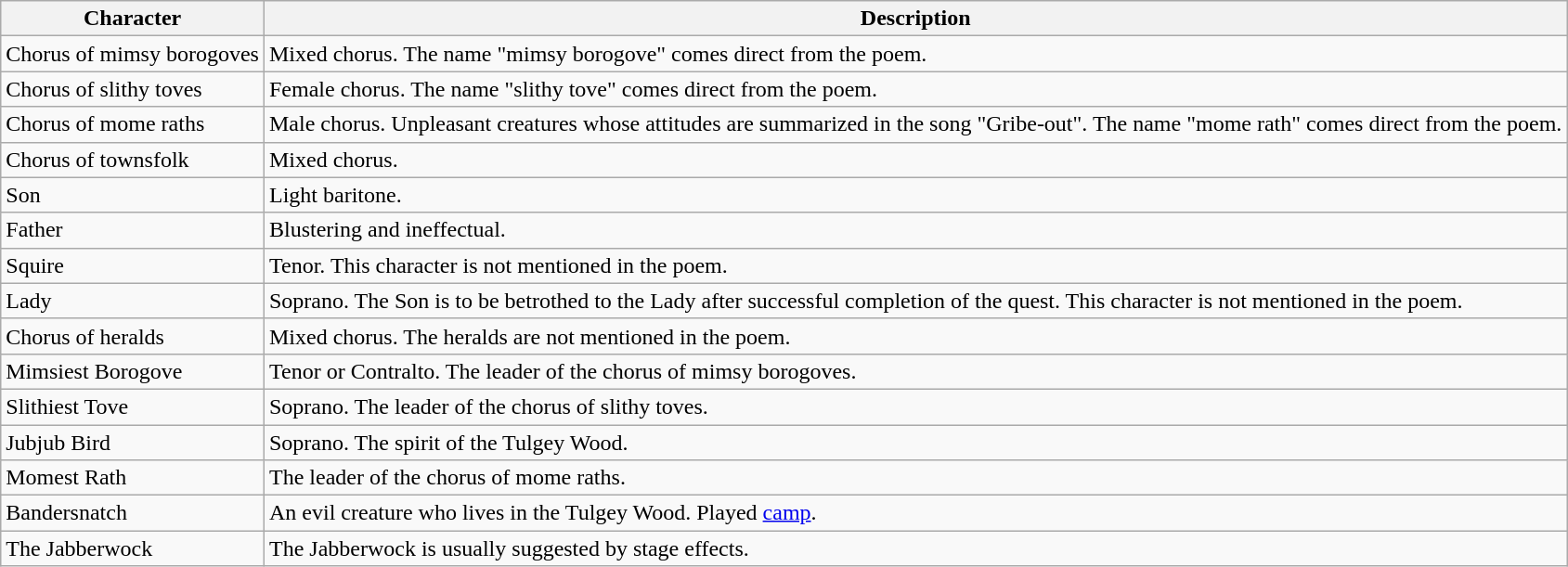<table class="wikitable">
<tr>
<th>Character</th>
<th>Description</th>
</tr>
<tr>
<td>Chorus of mimsy borogoves</td>
<td>Mixed chorus. The name "mimsy borogove" comes direct from the poem.</td>
</tr>
<tr>
<td>Chorus of slithy toves</td>
<td>Female chorus. The name "slithy tove" comes direct from the poem.</td>
</tr>
<tr>
<td>Chorus of mome raths</td>
<td>Male chorus. Unpleasant creatures whose attitudes are summarized in the song "Gribe-out". The name "mome rath" comes direct from the poem.</td>
</tr>
<tr>
<td>Chorus of townsfolk</td>
<td>Mixed chorus.</td>
</tr>
<tr>
<td>Son</td>
<td>Light baritone.</td>
</tr>
<tr>
<td>Father</td>
<td>Blustering and ineffectual.</td>
</tr>
<tr>
<td>Squire</td>
<td>Tenor. This character is not mentioned in the poem.</td>
</tr>
<tr>
<td>Lady</td>
<td>Soprano. The Son is to be betrothed to the Lady after successful completion of the quest. This character is not mentioned in the poem.</td>
</tr>
<tr>
<td>Chorus of heralds</td>
<td>Mixed chorus. The heralds are not mentioned in the poem.</td>
</tr>
<tr>
<td>Mimsiest Borogove</td>
<td>Tenor or Contralto. The leader of the chorus of mimsy borogoves.</td>
</tr>
<tr>
<td>Slithiest Tove</td>
<td>Soprano. The leader of the chorus of slithy toves.</td>
</tr>
<tr>
<td>Jubjub Bird</td>
<td>Soprano. The spirit of the Tulgey Wood.</td>
</tr>
<tr>
<td>Momest Rath</td>
<td>The leader of the chorus of mome raths.</td>
</tr>
<tr>
<td>Bandersnatch</td>
<td>An evil creature who lives in the Tulgey Wood. Played <a href='#'>camp</a>.</td>
</tr>
<tr>
<td>The Jabberwock</td>
<td>The Jabberwock is usually suggested by stage effects.</td>
</tr>
</table>
